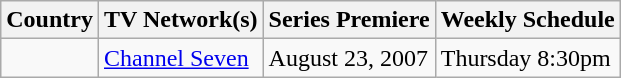<table class="wikitable">
<tr>
<th>Country</th>
<th>TV Network(s)</th>
<th>Series Premiere</th>
<th>Weekly Schedule</th>
</tr>
<tr>
<td></td>
<td><a href='#'>Channel Seven</a></td>
<td>August 23, 2007</td>
<td>Thursday 8:30pm</td>
</tr>
</table>
